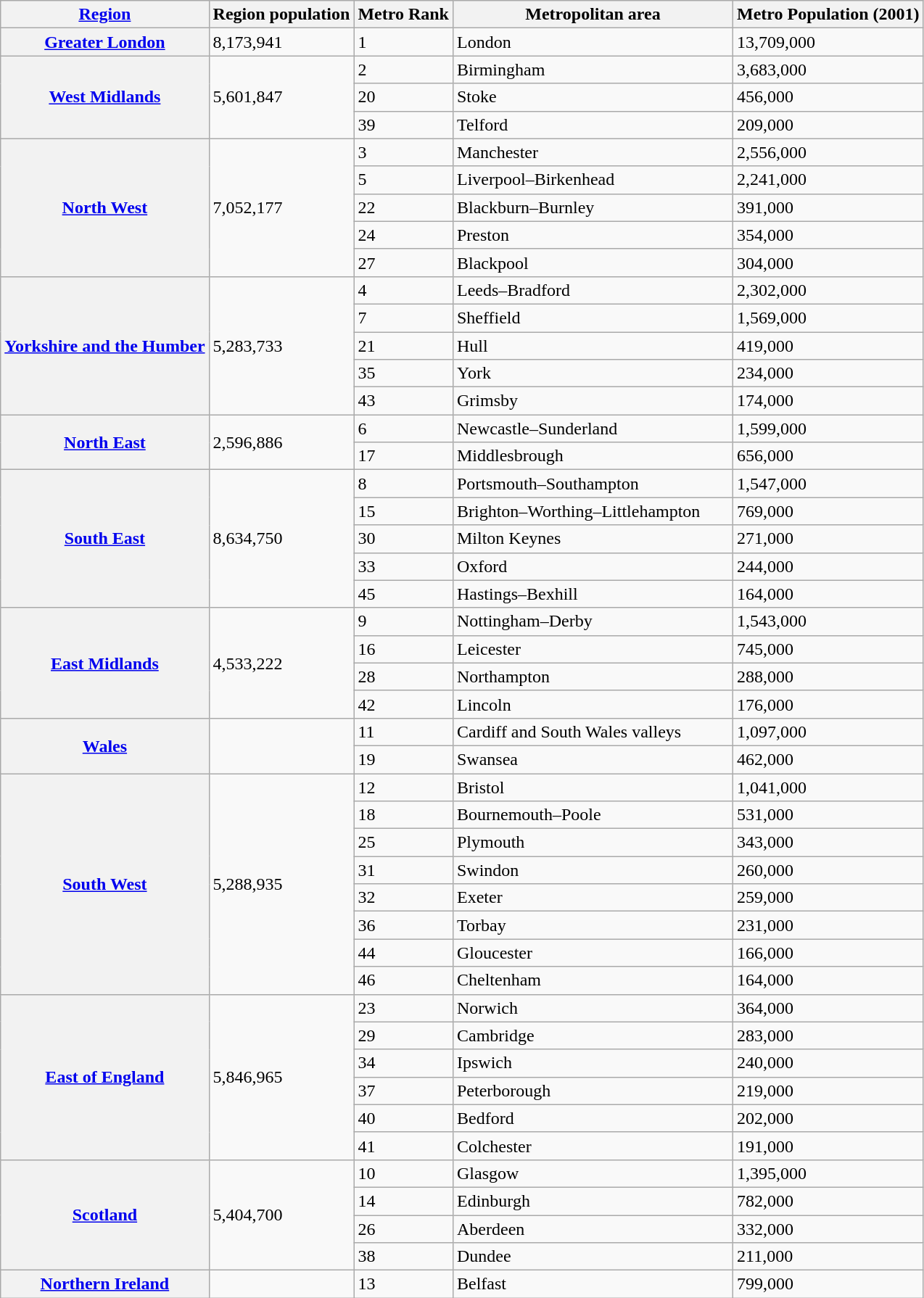<table class="wikitable sortable">
<tr>
<th><a href='#'>Region</a></th>
<th>Region population<br></th>
<th>Metro Rank</th>
<th style="width:250px;">Metropolitan area</th>
<th>Metro Population (2001)</th>
</tr>
<tr>
<th><a href='#'>Greater London</a></th>
<td>8,173,941</td>
<td>1</td>
<td>London</td>
<td>13,709,000</td>
</tr>
<tr>
<th rowspan=3><a href='#'>West Midlands</a></th>
<td rowspan=3>5,601,847</td>
<td>2</td>
<td>Birmingham</td>
<td>3,683,000</td>
</tr>
<tr>
<td>20</td>
<td>Stoke</td>
<td>456,000</td>
</tr>
<tr>
<td>39</td>
<td>Telford</td>
<td>209,000</td>
</tr>
<tr>
<th rowspan=5><a href='#'>North West</a></th>
<td rowspan=5>7,052,177</td>
<td>3</td>
<td>Manchester</td>
<td>2,556,000</td>
</tr>
<tr>
<td>5</td>
<td>Liverpool–Birkenhead</td>
<td>2,241,000</td>
</tr>
<tr>
<td>22</td>
<td>Blackburn–Burnley</td>
<td>391,000</td>
</tr>
<tr>
<td>24</td>
<td>Preston</td>
<td>354,000</td>
</tr>
<tr>
<td>27</td>
<td>Blackpool</td>
<td>304,000</td>
</tr>
<tr>
<th rowspan=5><a href='#'>Yorkshire and the Humber</a></th>
<td rowspan=5>5,283,733</td>
<td>4</td>
<td>Leeds–Bradford</td>
<td>2,302,000</td>
</tr>
<tr>
<td>7</td>
<td>Sheffield</td>
<td>1,569,000</td>
</tr>
<tr>
<td>21</td>
<td>Hull</td>
<td>419,000</td>
</tr>
<tr>
<td>35</td>
<td>York</td>
<td>234,000</td>
</tr>
<tr>
<td>43</td>
<td>Grimsby</td>
<td>174,000</td>
</tr>
<tr>
<th rowspan=2><a href='#'>North East</a></th>
<td rowspan=2>2,596,886</td>
<td>6</td>
<td>Newcastle–Sunderland</td>
<td>1,599,000</td>
</tr>
<tr>
<td>17</td>
<td>Middlesbrough</td>
<td>656,000</td>
</tr>
<tr>
<th rowspan=5><a href='#'>South East</a></th>
<td rowspan=5>8,634,750</td>
<td>8</td>
<td>Portsmouth–Southampton</td>
<td>1,547,000</td>
</tr>
<tr>
<td>15</td>
<td>Brighton–Worthing–Littlehampton</td>
<td>769,000</td>
</tr>
<tr>
<td>30</td>
<td>Milton Keynes</td>
<td>271,000</td>
</tr>
<tr>
<td>33</td>
<td>Oxford</td>
<td>244,000</td>
</tr>
<tr>
<td>45</td>
<td>Hastings–Bexhill</td>
<td>164,000</td>
</tr>
<tr>
<th rowspan=4><a href='#'>East Midlands</a></th>
<td rowspan=4>4,533,222</td>
<td>9</td>
<td>Nottingham–Derby</td>
<td>1,543,000</td>
</tr>
<tr>
<td>16</td>
<td>Leicester</td>
<td>745,000</td>
</tr>
<tr>
<td>28</td>
<td>Northampton</td>
<td>288,000</td>
</tr>
<tr>
<td>42</td>
<td>Lincoln</td>
<td>176,000</td>
</tr>
<tr>
<th rowspan=2><a href='#'>Wales</a></th>
<td rowspan=2></td>
<td>11</td>
<td>Cardiff and South Wales valleys</td>
<td>1,097,000</td>
</tr>
<tr>
<td>19</td>
<td>Swansea</td>
<td>462,000</td>
</tr>
<tr>
<th rowspan=8><a href='#'>South West</a></th>
<td rowspan=8>5,288,935</td>
<td>12</td>
<td>Bristol</td>
<td>1,041,000</td>
</tr>
<tr>
<td>18</td>
<td>Bournemouth–Poole</td>
<td>531,000</td>
</tr>
<tr>
<td>25</td>
<td>Plymouth</td>
<td>343,000</td>
</tr>
<tr>
<td>31</td>
<td>Swindon</td>
<td>260,000</td>
</tr>
<tr>
<td>32</td>
<td>Exeter</td>
<td>259,000</td>
</tr>
<tr>
<td>36</td>
<td>Torbay</td>
<td>231,000</td>
</tr>
<tr>
<td>44</td>
<td>Gloucester</td>
<td>166,000</td>
</tr>
<tr>
<td>46</td>
<td>Cheltenham</td>
<td>164,000</td>
</tr>
<tr>
<th rowspan=6><a href='#'>East of England</a></th>
<td rowspan=6>5,846,965</td>
<td>23</td>
<td>Norwich</td>
<td>364,000</td>
</tr>
<tr>
<td>29</td>
<td>Cambridge</td>
<td>283,000</td>
</tr>
<tr>
<td>34</td>
<td>Ipswich</td>
<td>240,000</td>
</tr>
<tr>
<td>37</td>
<td>Peterborough</td>
<td>219,000</td>
</tr>
<tr>
<td>40</td>
<td>Bedford</td>
<td>202,000</td>
</tr>
<tr>
<td>41</td>
<td>Colchester</td>
<td>191,000</td>
</tr>
<tr>
<th rowspan=4><a href='#'>Scotland</a></th>
<td rowspan=4>5,404,700</td>
<td>10</td>
<td>Glasgow</td>
<td>1,395,000</td>
</tr>
<tr>
<td>14</td>
<td>Edinburgh</td>
<td>782,000</td>
</tr>
<tr>
<td>26</td>
<td>Aberdeen</td>
<td>332,000</td>
</tr>
<tr>
<td>38</td>
<td>Dundee</td>
<td>211,000</td>
</tr>
<tr>
<th><a href='#'>Northern Ireland</a></th>
<td></td>
<td>13</td>
<td>Belfast</td>
<td>799,000</td>
</tr>
</table>
